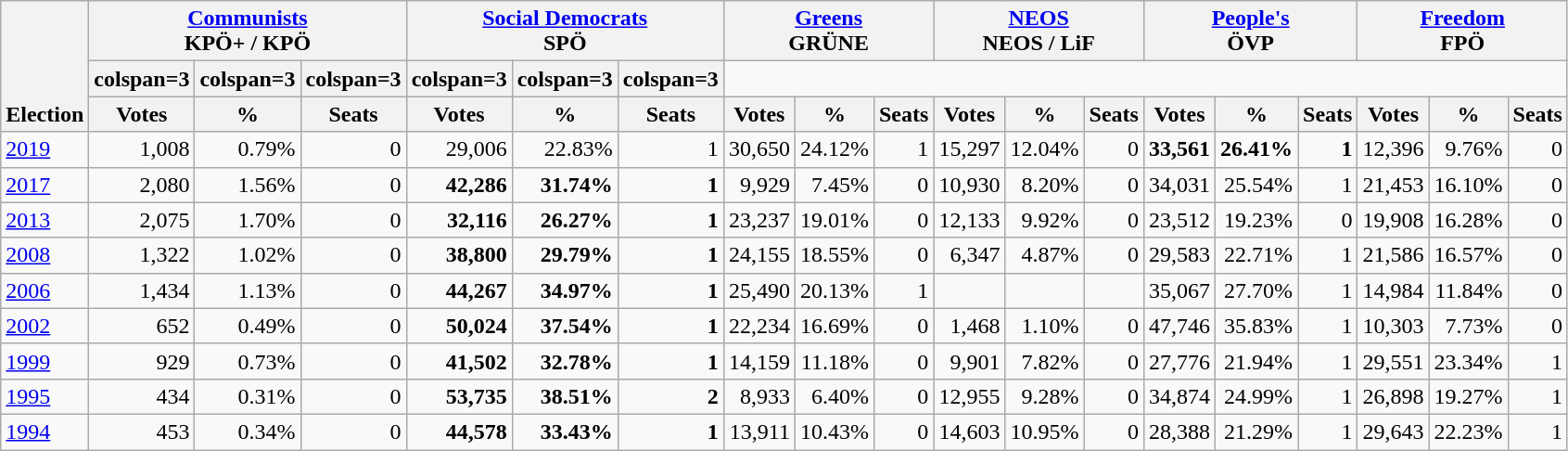<table class="wikitable" border="1" style="font-size:100%; text-align:right;">
<tr>
<th style="text-align:left;" valign=bottom rowspan=3>Election</th>
<th valign=bottom colspan=3><a href='#'>Communists</a><br>KPÖ+ / KPÖ</th>
<th valign=bottom colspan=3><a href='#'>Social Democrats</a><br>SPÖ</th>
<th valign=bottom colspan=3><a href='#'>Greens</a><br>GRÜNE</th>
<th valign=bottom colspan=3><a href='#'>NEOS</a><br>NEOS / LiF</th>
<th valign=bottom colspan=3><a href='#'>People's</a><br>ÖVP</th>
<th valign=bottom colspan=3><a href='#'>Freedom</a><br>FPÖ</th>
</tr>
<tr>
<th>colspan=3 </th>
<th>colspan=3 </th>
<th>colspan=3 </th>
<th>colspan=3 </th>
<th>colspan=3 </th>
<th>colspan=3 </th>
</tr>
<tr>
<th>Votes</th>
<th>%</th>
<th>Seats</th>
<th>Votes</th>
<th>%</th>
<th>Seats</th>
<th>Votes</th>
<th>%</th>
<th>Seats</th>
<th>Votes</th>
<th>%</th>
<th>Seats</th>
<th>Votes</th>
<th>%</th>
<th>Seats</th>
<th>Votes</th>
<th>%</th>
<th>Seats</th>
</tr>
<tr>
<td align=left><a href='#'>2019</a></td>
<td>1,008</td>
<td>0.79%</td>
<td>0</td>
<td>29,006</td>
<td>22.83%</td>
<td>1</td>
<td>30,650</td>
<td>24.12%</td>
<td>1</td>
<td>15,297</td>
<td>12.04%</td>
<td>0</td>
<td><strong>33,561</strong></td>
<td><strong>26.41%</strong></td>
<td><strong>1</strong></td>
<td>12,396</td>
<td>9.76%</td>
<td>0</td>
</tr>
<tr>
<td align=left><a href='#'>2017</a></td>
<td>2,080</td>
<td>1.56%</td>
<td>0</td>
<td><strong>42,286</strong></td>
<td><strong>31.74%</strong></td>
<td><strong>1</strong></td>
<td>9,929</td>
<td>7.45%</td>
<td>0</td>
<td>10,930</td>
<td>8.20%</td>
<td>0</td>
<td>34,031</td>
<td>25.54%</td>
<td>1</td>
<td>21,453</td>
<td>16.10%</td>
<td>0</td>
</tr>
<tr>
<td align=left><a href='#'>2013</a></td>
<td>2,075</td>
<td>1.70%</td>
<td>0</td>
<td><strong>32,116</strong></td>
<td><strong>26.27%</strong></td>
<td><strong>1</strong></td>
<td>23,237</td>
<td>19.01%</td>
<td>0</td>
<td>12,133</td>
<td>9.92%</td>
<td>0</td>
<td>23,512</td>
<td>19.23%</td>
<td>0</td>
<td>19,908</td>
<td>16.28%</td>
<td>0</td>
</tr>
<tr>
<td align=left><a href='#'>2008</a></td>
<td>1,322</td>
<td>1.02%</td>
<td>0</td>
<td><strong>38,800</strong></td>
<td><strong>29.79%</strong></td>
<td><strong>1</strong></td>
<td>24,155</td>
<td>18.55%</td>
<td>0</td>
<td>6,347</td>
<td>4.87%</td>
<td>0</td>
<td>29,583</td>
<td>22.71%</td>
<td>1</td>
<td>21,586</td>
<td>16.57%</td>
<td>0</td>
</tr>
<tr>
<td align=left><a href='#'>2006</a></td>
<td>1,434</td>
<td>1.13%</td>
<td>0</td>
<td><strong>44,267</strong></td>
<td><strong>34.97%</strong></td>
<td><strong>1</strong></td>
<td>25,490</td>
<td>20.13%</td>
<td>1</td>
<td></td>
<td></td>
<td></td>
<td>35,067</td>
<td>27.70%</td>
<td>1</td>
<td>14,984</td>
<td>11.84%</td>
<td>0</td>
</tr>
<tr>
<td align=left><a href='#'>2002</a></td>
<td>652</td>
<td>0.49%</td>
<td>0</td>
<td><strong>50,024</strong></td>
<td><strong>37.54%</strong></td>
<td><strong>1</strong></td>
<td>22,234</td>
<td>16.69%</td>
<td>0</td>
<td>1,468</td>
<td>1.10%</td>
<td>0</td>
<td>47,746</td>
<td>35.83%</td>
<td>1</td>
<td>10,303</td>
<td>7.73%</td>
<td>0</td>
</tr>
<tr>
<td align=left><a href='#'>1999</a></td>
<td>929</td>
<td>0.73%</td>
<td>0</td>
<td><strong>41,502</strong></td>
<td><strong>32.78%</strong></td>
<td><strong>1</strong></td>
<td>14,159</td>
<td>11.18%</td>
<td>0</td>
<td>9,901</td>
<td>7.82%</td>
<td>0</td>
<td>27,776</td>
<td>21.94%</td>
<td>1</td>
<td>29,551</td>
<td>23.34%</td>
<td>1</td>
</tr>
<tr>
<td align=left><a href='#'>1995</a></td>
<td>434</td>
<td>0.31%</td>
<td>0</td>
<td><strong>53,735</strong></td>
<td><strong>38.51%</strong></td>
<td><strong>2</strong></td>
<td>8,933</td>
<td>6.40%</td>
<td>0</td>
<td>12,955</td>
<td>9.28%</td>
<td>0</td>
<td>34,874</td>
<td>24.99%</td>
<td>1</td>
<td>26,898</td>
<td>19.27%</td>
<td>1</td>
</tr>
<tr>
<td align=left><a href='#'>1994</a></td>
<td>453</td>
<td>0.34%</td>
<td>0</td>
<td><strong>44,578</strong></td>
<td><strong>33.43%</strong></td>
<td><strong>1</strong></td>
<td>13,911</td>
<td>10.43%</td>
<td>0</td>
<td>14,603</td>
<td>10.95%</td>
<td>0</td>
<td>28,388</td>
<td>21.29%</td>
<td>1</td>
<td>29,643</td>
<td>22.23%</td>
<td>1</td>
</tr>
</table>
